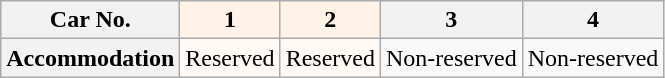<table class="wikitable">
<tr>
<th>Car No.</th>
<th style="background: #FFF2E6">1</th>
<th style="background: #FFF2E6">2</th>
<th>3</th>
<th>4</th>
</tr>
<tr>
<th>Accommodation</th>
<td style="background: #FFFAF5">Reserved</td>
<td style="background: #FFFAF5">Reserved</td>
<td>Non-reserved</td>
<td>Non-reserved</td>
</tr>
</table>
